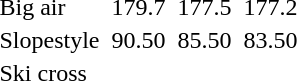<table>
<tr>
<td>Big air<br></td>
<td></td>
<td>179.7</td>
<td></td>
<td>177.5</td>
<td></td>
<td>177.2</td>
</tr>
<tr>
<td>Slopestyle<br></td>
<td></td>
<td>90.50</td>
<td></td>
<td>85.50</td>
<td></td>
<td>83.50</td>
</tr>
<tr>
<td>Ski cross<br></td>
<td colspan=2></td>
<td colspan=2></td>
<td colspan=2></td>
</tr>
</table>
